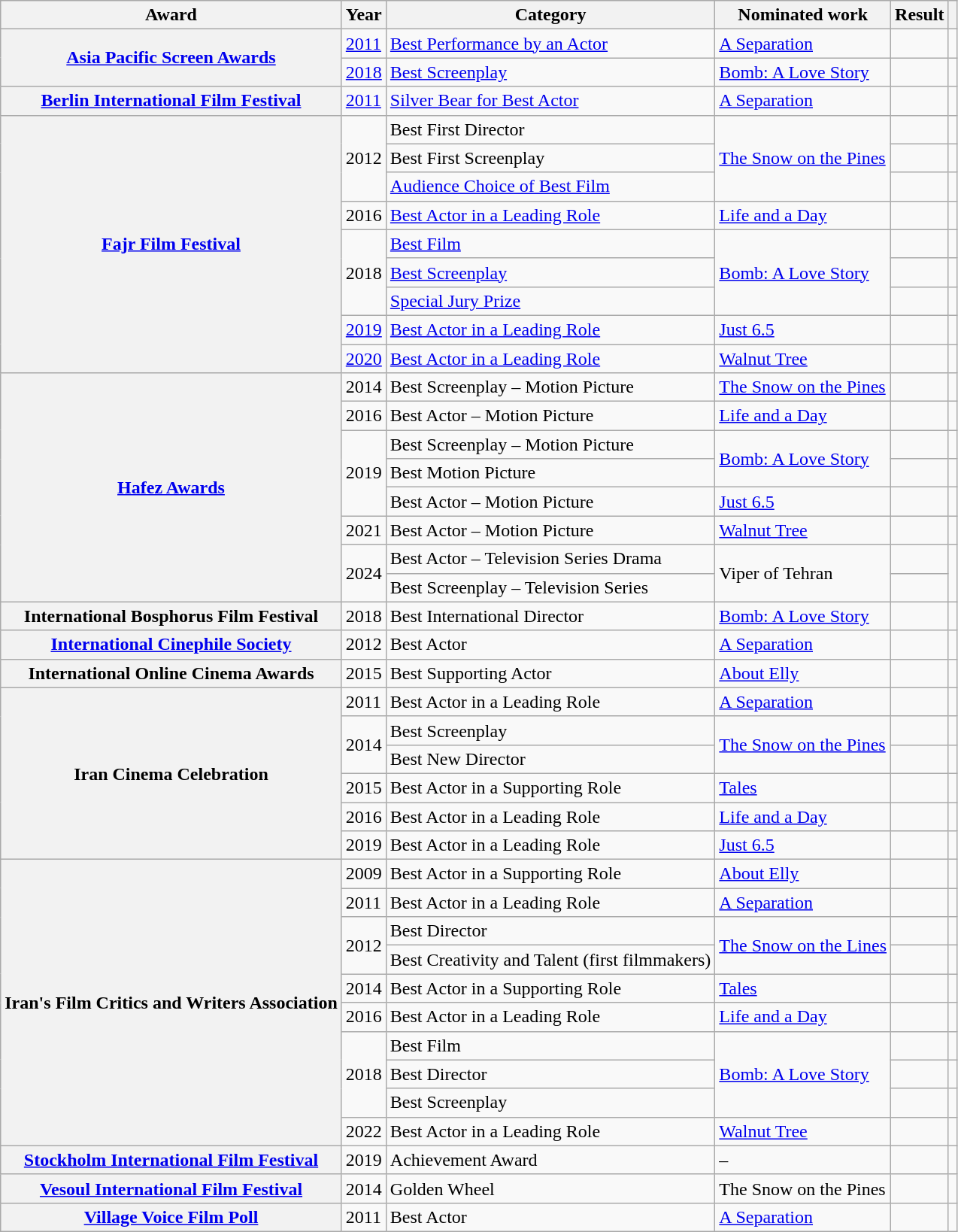<table class="wikitable sortable plainrowheaders">
<tr>
<th scope="col">Award</th>
<th scope="col">Year</th>
<th scope="col">Category</th>
<th scope="col">Nominated work</th>
<th scope="col">Result</th>
<th class="unsortable" scope="col"></th>
</tr>
<tr>
<th scope="row" rowspan="2"><a href='#'>Asia Pacific Screen Awards</a></th>
<td><a href='#'>2011</a></td>
<td><a href='#'>Best Performance by an Actor</a></td>
<td><a href='#'>A Separation</a></td>
<td></td>
<td></td>
</tr>
<tr>
<td><a href='#'>2018</a></td>
<td><a href='#'>Best Screenplay</a></td>
<td><a href='#'>Bomb: A Love Story</a></td>
<td></td>
<td></td>
</tr>
<tr>
<th scope="row"><a href='#'>Berlin International Film Festival</a></th>
<td><a href='#'>2011</a></td>
<td><a href='#'>Silver Bear for Best Actor</a></td>
<td><a href='#'>A Separation</a></td>
<td></td>
<td></td>
</tr>
<tr>
<th scope="row" rowspan="9"><a href='#'>Fajr Film Festival</a></th>
<td rowspan="3">2012</td>
<td>Best First Director</td>
<td rowspan="3"><a href='#'>The Snow on the Pines</a></td>
<td></td>
<td></td>
</tr>
<tr>
<td>Best First Screenplay</td>
<td></td>
<td></td>
</tr>
<tr>
<td><a href='#'>Audience Choice of Best Film</a></td>
<td></td>
<td></td>
</tr>
<tr>
<td>2016</td>
<td><a href='#'>Best Actor in a Leading Role</a></td>
<td><a href='#'>Life and a Day</a></td>
<td></td>
<td></td>
</tr>
<tr>
<td rowspan="3">2018</td>
<td><a href='#'>Best Film</a></td>
<td rowspan="3"><a href='#'>Bomb: A Love Story</a></td>
<td></td>
<td></td>
</tr>
<tr>
<td><a href='#'>Best Screenplay</a></td>
<td></td>
<td></td>
</tr>
<tr>
<td><a href='#'>Special Jury Prize</a></td>
<td></td>
<td></td>
</tr>
<tr>
<td><a href='#'>2019</a></td>
<td><a href='#'>Best Actor in a Leading Role</a></td>
<td><a href='#'>Just 6.5</a></td>
<td></td>
<td></td>
</tr>
<tr>
<td><a href='#'>2020</a></td>
<td><a href='#'>Best Actor in a Leading Role</a></td>
<td><a href='#'>Walnut Tree</a></td>
<td></td>
<td></td>
</tr>
<tr>
<th rowspan="8" scope="row"><a href='#'>Hafez Awards</a></th>
<td>2014</td>
<td>Best Screenplay – Motion Picture</td>
<td><a href='#'>The Snow on the Pines</a></td>
<td></td>
<td></td>
</tr>
<tr>
<td>2016</td>
<td>Best Actor – Motion Picture</td>
<td><a href='#'>Life and a Day</a></td>
<td></td>
<td></td>
</tr>
<tr>
<td rowspan="3">2019</td>
<td>Best Screenplay – Motion Picture</td>
<td rowspan="2"><a href='#'>Bomb: A Love Story</a></td>
<td></td>
<td></td>
</tr>
<tr>
<td>Best Motion Picture</td>
<td></td>
<td></td>
</tr>
<tr>
<td>Best Actor – Motion Picture</td>
<td><a href='#'>Just 6.5</a></td>
<td></td>
<td></td>
</tr>
<tr>
<td>2021</td>
<td>Best Actor – Motion Picture</td>
<td><a href='#'>Walnut Tree</a></td>
<td></td>
<td></td>
</tr>
<tr>
<td rowspan="2">2024</td>
<td>Best Actor – Television Series Drama</td>
<td rowspan="2">Viper of Tehran</td>
<td></td>
<td rowspan="2"></td>
</tr>
<tr>
<td>Best Screenplay – Television Series</td>
<td></td>
</tr>
<tr>
<th scope="row">International Bosphorus Film Festival</th>
<td>2018</td>
<td>Best International Director</td>
<td><a href='#'>Bomb: A Love Story</a></td>
<td></td>
<td></td>
</tr>
<tr>
<th scope="row"><a href='#'>International Cinephile Society</a></th>
<td>2012</td>
<td>Best Actor</td>
<td><a href='#'>A Separation</a></td>
<td></td>
<td></td>
</tr>
<tr>
<th scope="row">International Online Cinema Awards</th>
<td>2015</td>
<td>Best Supporting Actor</td>
<td><a href='#'>About Elly</a></td>
<td></td>
<td></td>
</tr>
<tr>
<th rowspan="6" scope="row">Iran Cinema Celebration</th>
<td>2011</td>
<td>Best Actor in a Leading Role</td>
<td><a href='#'>A Separation</a></td>
<td></td>
<td></td>
</tr>
<tr>
<td rowspan="2">2014</td>
<td>Best Screenplay</td>
<td rowspan="2"><a href='#'>The Snow on the Pines</a></td>
<td></td>
<td></td>
</tr>
<tr>
<td>Best New Director</td>
<td></td>
<td></td>
</tr>
<tr>
<td>2015</td>
<td>Best Actor in a Supporting Role</td>
<td><a href='#'>Tales</a></td>
<td></td>
<td></td>
</tr>
<tr>
<td>2016</td>
<td>Best Actor in a Leading Role</td>
<td><a href='#'>Life and a Day</a></td>
<td></td>
<td></td>
</tr>
<tr>
<td>2019</td>
<td>Best Actor in a Leading Role</td>
<td><a href='#'>Just 6.5</a></td>
<td></td>
<td></td>
</tr>
<tr>
<th scope="row" rowspan="10">Iran's Film Critics and Writers Association</th>
<td>2009</td>
<td>Best Actor in a Supporting Role</td>
<td><a href='#'>About Elly</a></td>
<td></td>
<td></td>
</tr>
<tr>
<td>2011</td>
<td>Best Actor in a Leading Role</td>
<td><a href='#'>A Separation</a></td>
<td></td>
<td></td>
</tr>
<tr>
<td rowspan="2">2012</td>
<td>Best Director</td>
<td rowspan="2"><a href='#'>The Snow on the Lines</a></td>
<td></td>
<td></td>
</tr>
<tr>
<td>Best Creativity and Talent (first filmmakers)</td>
<td></td>
<td></td>
</tr>
<tr>
<td>2014</td>
<td>Best Actor in a Supporting Role</td>
<td><a href='#'>Tales</a></td>
<td></td>
<td></td>
</tr>
<tr>
<td>2016</td>
<td>Best Actor in a Leading Role</td>
<td><a href='#'>Life and a Day</a></td>
<td></td>
<td></td>
</tr>
<tr>
<td rowspan="3">2018</td>
<td>Best Film</td>
<td rowspan="3"><a href='#'>Bomb: A Love Story</a></td>
<td></td>
<td></td>
</tr>
<tr>
<td>Best Director</td>
<td></td>
<td></td>
</tr>
<tr>
<td>Best Screenplay</td>
<td></td>
<td></td>
</tr>
<tr>
<td>2022</td>
<td>Best Actor in a Leading Role</td>
<td><a href='#'>Walnut Tree</a></td>
<td></td>
<td></td>
</tr>
<tr>
<th scope="row"><a href='#'>Stockholm International Film Festival</a></th>
<td>2019</td>
<td>Achievement Award</td>
<td>–</td>
<td></td>
<td></td>
</tr>
<tr>
<th scope="row"><a href='#'>Vesoul International Film Festival</a></th>
<td>2014</td>
<td>Golden Wheel</td>
<td>The Snow on the Pines</td>
<td></td>
<td></td>
</tr>
<tr>
<th scope="row"><a href='#'>Village Voice Film Poll</a></th>
<td>2011</td>
<td>Best Actor</td>
<td><a href='#'>A Separation</a></td>
<td></td>
<td></td>
</tr>
</table>
